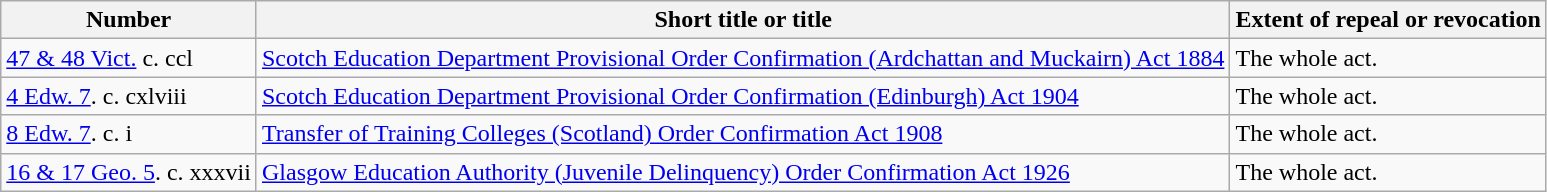<table class="wikitable">
<tr>
<th>Number</th>
<th>Short title or title</th>
<th>Extent of repeal or revocation</th>
</tr>
<tr>
<td><a href='#'>47 & 48 Vict.</a> c. ccl</td>
<td><a href='#'>Scotch Education Department Provisional Order Confirmation (Ardchattan and Muckairn) Act 1884</a></td>
<td>The whole act.</td>
</tr>
<tr>
<td><a href='#'>4 Edw. 7</a>. c. cxlviii</td>
<td><a href='#'>Scotch Education Department Provisional Order Confirmation (Edinburgh) Act 1904</a></td>
<td>The whole act.</td>
</tr>
<tr>
<td><a href='#'>8 Edw. 7</a>. c. i</td>
<td><a href='#'>Transfer of Training Colleges (Scotland) Order Confirmation Act 1908</a></td>
<td>The whole act.</td>
</tr>
<tr>
<td><a href='#'>16 & 17 Geo. 5</a>. c. xxxvii</td>
<td><a href='#'>Glasgow Education Authority (Juvenile Delinquency) Order Confirmation Act 1926</a></td>
<td>The whole act.</td>
</tr>
</table>
